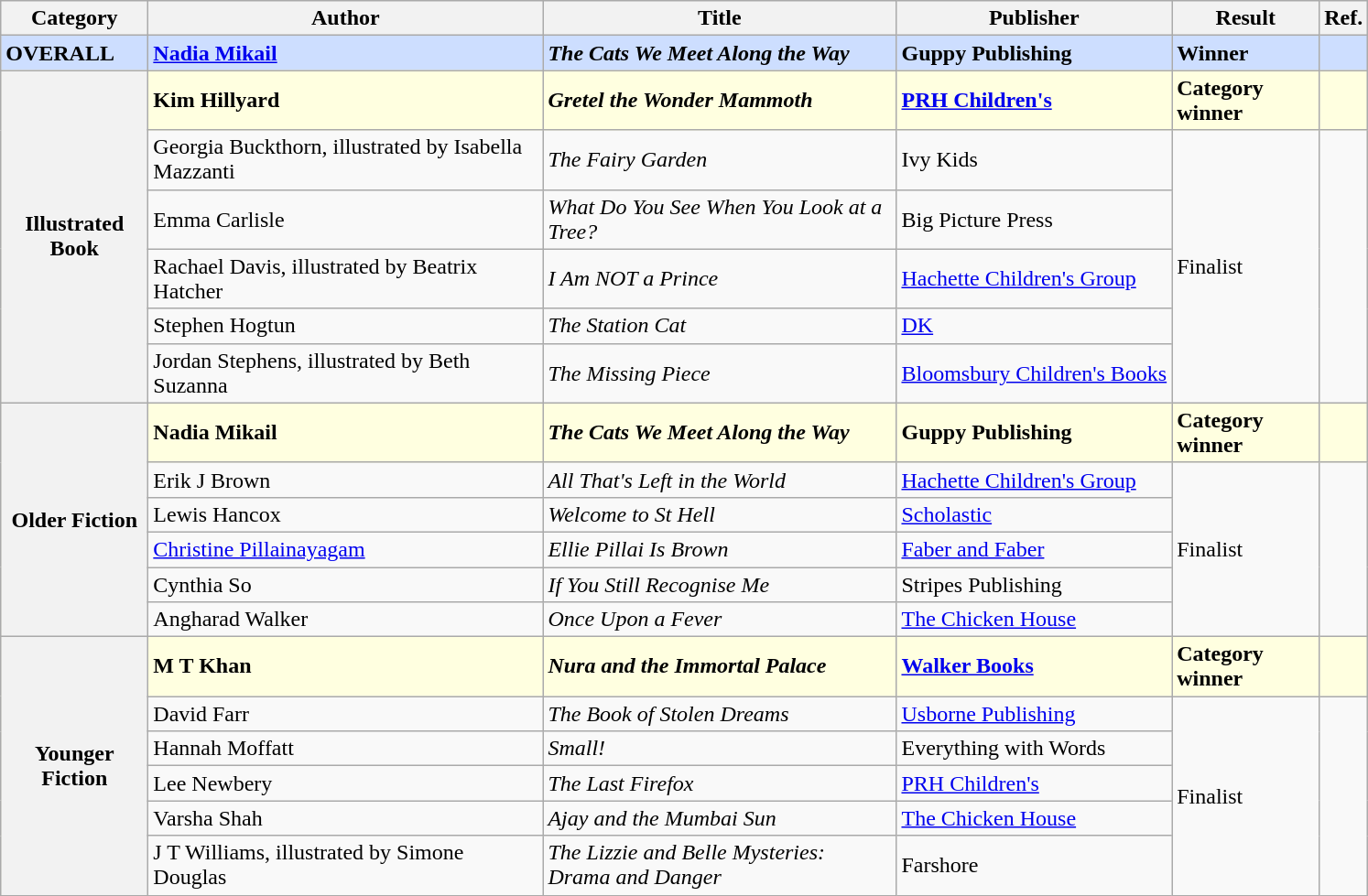<table class="wikitable sortable">
<tr>
<th style="width:100px">Category</th>
<th style="width:280px">Author</th>
<th style="width:250px">Title</th>
<th>Publisher</th>
<th style="width:100px">Result</th>
<th style="width:20px">Ref.</th>
</tr>
<tr style="background:#cddeff">
<td><strong>OVERALL</strong></td>
<td><strong><a href='#'>Nadia Mikail</a></strong></td>
<td><strong><em>The Cats We Meet Along the Way</em></strong></td>
<td><strong>Guppy Publishing</strong></td>
<td><strong>Winner</strong></td>
<td></td>
</tr>
<tr style="background:lightyellow;">
<th rowspan="6">Illustrated Book</th>
<td><strong>Kim Hillyard</strong></td>
<td><strong><em>Gretel the Wonder Mammoth</em></strong></td>
<td><strong><a href='#'>PRH Children's</a></strong></td>
<td><strong>Category winner</strong></td>
<td></td>
</tr>
<tr>
<td>Georgia Buckthorn, illustrated by Isabella Mazzanti</td>
<td><em>The Fairy Garden</em></td>
<td>Ivy Kids</td>
<td rowspan="5">Finalist</td>
<td rowspan="5"></td>
</tr>
<tr>
<td>Emma Carlisle</td>
<td><em>What Do You See When You Look at a Tree?</em></td>
<td>Big Picture Press</td>
</tr>
<tr>
<td>Rachael Davis, illustrated by Beatrix Hatcher</td>
<td><em>I Am NOT a Prince</em></td>
<td><a href='#'>Hachette Children's Group</a></td>
</tr>
<tr>
<td>Stephen Hogtun</td>
<td><em>The Station Cat</em></td>
<td><a href='#'>DK</a></td>
</tr>
<tr>
<td>Jordan Stephens, illustrated by Beth Suzanna</td>
<td><em>The Missing Piece</em></td>
<td><a href='#'>Bloomsbury Children's Books</a></td>
</tr>
<tr style="background:lightyellow;">
<th rowspan="6">Older Fiction</th>
<td><strong>Nadia Mikail</strong></td>
<td><strong><em>The Cats We Meet Along the Way</em></strong></td>
<td><strong>Guppy Publishing</strong></td>
<td><strong>Category winner</strong></td>
<td></td>
</tr>
<tr>
<td>Erik J Brown</td>
<td><em>All That's Left in the World</em></td>
<td><a href='#'>Hachette Children's Group</a></td>
<td rowspan="5">Finalist</td>
<td rowspan="5"></td>
</tr>
<tr>
<td>Lewis Hancox</td>
<td><em>Welcome to St Hell</em></td>
<td><a href='#'>Scholastic</a></td>
</tr>
<tr>
<td><a href='#'>Christine Pillainayagam</a></td>
<td><em>Ellie Pillai Is Brown</em></td>
<td><a href='#'>Faber and Faber</a></td>
</tr>
<tr>
<td>Cynthia So</td>
<td><em>If You Still Recognise Me</em></td>
<td>Stripes Publishing</td>
</tr>
<tr>
<td>Angharad Walker</td>
<td><em>Once Upon a Fever</em></td>
<td><a href='#'>The Chicken House</a></td>
</tr>
<tr style="background:lightyellow;">
<th rowspan="6">Younger Fiction</th>
<td><strong>M T Khan</strong></td>
<td><strong><em>Nura and the Immortal Palace</em></strong></td>
<td><strong><a href='#'>Walker Books</a></strong></td>
<td><strong>Category winner</strong></td>
<td></td>
</tr>
<tr>
<td>David Farr</td>
<td><em>The Book of Stolen Dreams</em></td>
<td><a href='#'>Usborne Publishing</a></td>
<td rowspan="5">Finalist</td>
<td rowspan="5"></td>
</tr>
<tr>
<td>Hannah Moffatt</td>
<td><em>Small!</em></td>
<td>Everything with Words</td>
</tr>
<tr>
<td>Lee Newbery</td>
<td><em>The Last Firefox</em></td>
<td><a href='#'>PRH Children's</a></td>
</tr>
<tr>
<td>Varsha Shah</td>
<td><em>Ajay and the Mumbai Sun</em></td>
<td><a href='#'>The Chicken House</a></td>
</tr>
<tr>
<td>J T Williams, illustrated by Simone Douglas <em> </em></td>
<td><em>The Lizzie and Belle Mysteries: Drama and Danger</em></td>
<td>Farshore</td>
</tr>
</table>
